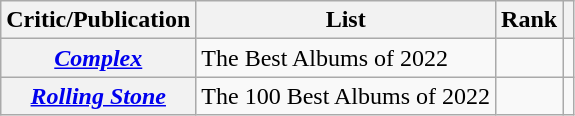<table class="wikitable sortable plainrowheaders" style="border:none; margin:0;">
<tr>
<th scope="col">Critic/Publication</th>
<th scope="col" class="unsortable">List</th>
<th scope="col" data-sort-type="number">Rank</th>
<th scope="col" class="unsortable"></th>
</tr>
<tr>
<th scope="row"><em><a href='#'>Complex</a></em></th>
<td>The Best Albums of 2022</td>
<td></td>
<td></td>
</tr>
<tr>
<th scope="row"><em><a href='#'>Rolling Stone</a></em></th>
<td>The 100 Best Albums of 2022</td>
<td></td>
<td></td>
</tr>
</table>
